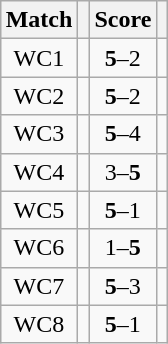<table class="wikitable" style="font-size: 100%; margin: 1em auto 1em auto;">
<tr>
<th>Match</th>
<th></th>
<th>Score</th>
<th></th>
</tr>
<tr>
<td align="center">WC1</td>
<td><strong></strong></td>
<td align="center"><strong>5</strong>–2</td>
<td></td>
</tr>
<tr>
<td align="center">WC2</td>
<td><strong></strong></td>
<td align="center"><strong> 5</strong>–2</td>
<td></td>
</tr>
<tr>
<td align="center">WC3</td>
<td><strong></strong></td>
<td align="center"><strong>5</strong>–4</td>
<td></td>
</tr>
<tr>
<td align="center">WC4</td>
<td></td>
<td align="center">3–<strong>5</strong></td>
<td><strong></strong></td>
</tr>
<tr>
<td align="center">WC5</td>
<td><strong></strong></td>
<td align="center"><strong>5</strong>–1</td>
<td></td>
</tr>
<tr>
<td align="center">WC6</td>
<td></td>
<td align="center">1–<strong>5</strong></td>
<td><strong></strong></td>
</tr>
<tr>
<td align="center">WC7</td>
<td><strong></strong></td>
<td align="center"><strong>5</strong>–3</td>
<td></td>
</tr>
<tr>
<td align="center">WC8</td>
<td><strong></strong></td>
<td align="center"><strong>5</strong>–1</td>
<td></td>
</tr>
</table>
